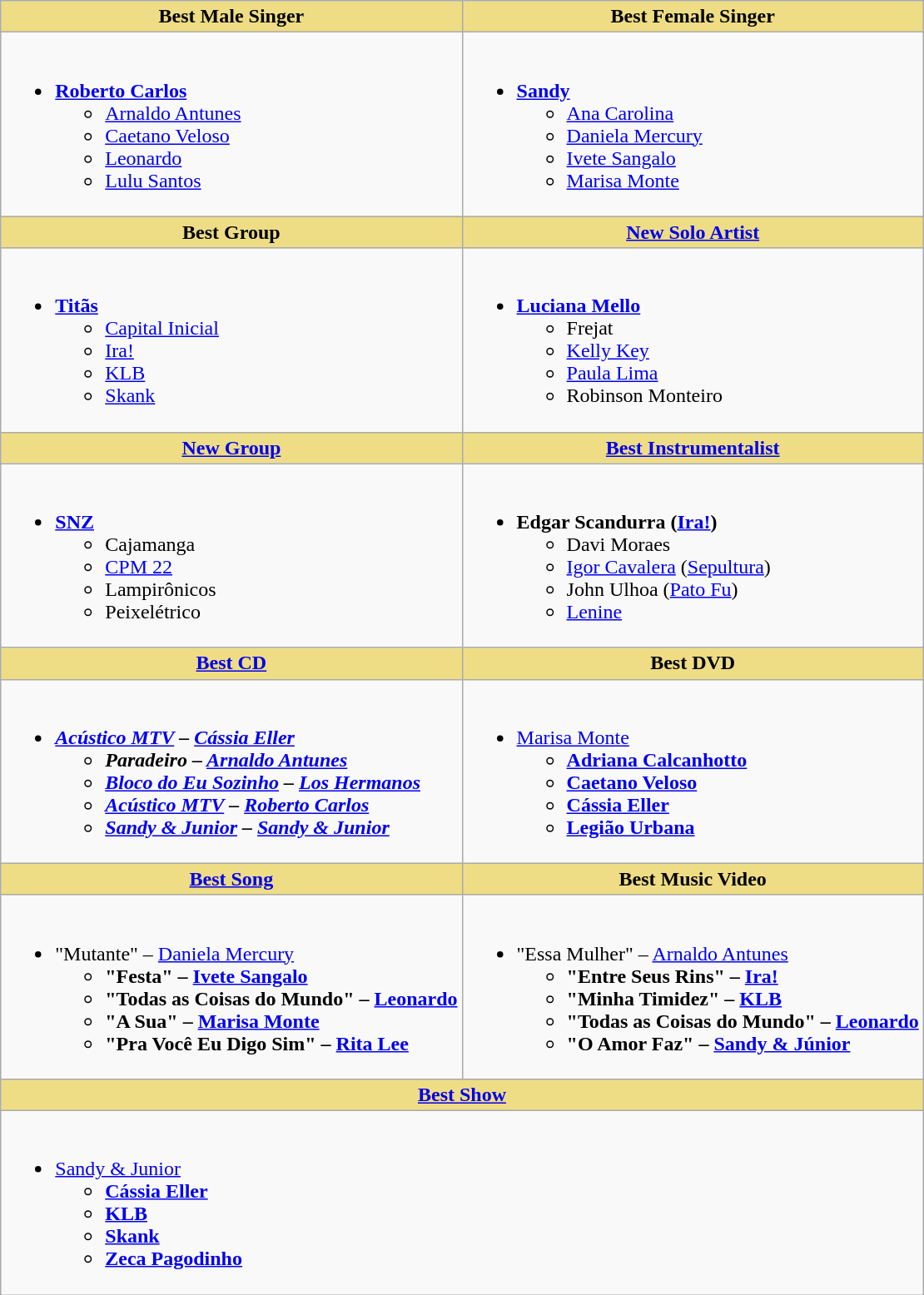<table class="wikitable" style="width=">
<tr>
<th scope="col" width="50%" style="background:#EEDD85;">Best Male Singer</th>
<th scope="col" width="50%" style="background:#EEDD85;">Best Female Singer</th>
</tr>
<tr>
<td style="vertical-align:top"><br><ul><li><strong><a href='#'>Roberto Carlos</a></strong><ul><li><a href='#'>Arnaldo Antunes</a></li><li><a href='#'>Caetano Veloso</a></li><li><a href='#'>Leonardo</a></li><li><a href='#'>Lulu Santos</a></li></ul></li></ul></td>
<td style="vertical-align:top"><br><ul><li><strong><a href='#'>Sandy</a></strong><ul><li><a href='#'>Ana Carolina</a></li><li><a href='#'>Daniela Mercury</a></li><li><a href='#'>Ivete Sangalo</a></li><li><a href='#'>Marisa Monte</a></li></ul></li></ul></td>
</tr>
<tr>
<th scope="col" width="50%" style="background:#EEDD85;">Best Group</th>
<th scope="col" width="50%" style="background:#EEDD85;"><a href='#'>New Solo Artist</a></th>
</tr>
<tr>
<td style="vertical-align:top"><br><ul><li><strong><a href='#'>Titãs</a></strong><ul><li><a href='#'>Capital Inicial</a></li><li><a href='#'>Ira!</a></li><li><a href='#'>KLB</a></li><li><a href='#'>Skank</a></li></ul></li></ul></td>
<td style="vertical-align:top"><br><ul><li><strong><a href='#'>Luciana Mello</a></strong><ul><li>Frejat</li><li><a href='#'>Kelly Key</a></li><li><a href='#'>Paula Lima</a></li><li>Robinson Monteiro</li></ul></li></ul></td>
</tr>
<tr>
<th scope="col" width="50%" style="background:#EEDD85;"><a href='#'>New Group</a></th>
<th scope="col" width="50%" style="background:#EEDD85;"><a href='#'>Best Instrumentalist</a></th>
</tr>
<tr>
<td style="vertical-align:top"><br><ul><li><strong><a href='#'>SNZ</a></strong><ul><li>Cajamanga</li><li><a href='#'>CPM 22</a></li><li>Lampirônicos</li><li>Peixelétrico</li></ul></li></ul></td>
<td style="vertical-align:top"><br><ul><li><strong>Edgar Scandurra (<a href='#'>Ira!</a>)</strong><ul><li>Davi Moraes</li><li><a href='#'>Igor Cavalera</a> (<a href='#'>Sepultura</a>)</li><li>John Ulhoa (<a href='#'>Pato Fu</a>)</li><li><a href='#'>Lenine</a></li></ul></li></ul></td>
</tr>
<tr>
<th scope="col" width="50%" style="background:#EEDD85;"><a href='#'>Best CD</a></th>
<th scope="col" width="50%" style="background:#EEDD85;">Best DVD</th>
</tr>
<tr>
<td style="vertical-align:top"><br><ul><li><strong><em><a href='#'>Acústico MTV</a><em> – <a href='#'>Cássia Eller</a><strong><ul><li></em>Paradeiro<em> – <a href='#'>Arnaldo Antunes</a></li><li></em><a href='#'>Bloco do Eu Sozinho</a><em> – <a href='#'>Los Hermanos</a></li><li></em><a href='#'>Acústico MTV</a><em> – <a href='#'>Roberto Carlos</a></li><li></em><a href='#'>Sandy & Junior</a><em> – <a href='#'>Sandy & Junior</a></li></ul></li></ul></td>
<td style="vertical-align:top"><br><ul><li></strong><a href='#'>Marisa Monte</a><strong><ul><li><a href='#'>Adriana Calcanhotto</a></li><li><a href='#'>Caetano Veloso</a></li><li><a href='#'>Cássia Eller</a></li><li><a href='#'>Legião Urbana</a></li></ul></li></ul></td>
</tr>
<tr>
<th scope="col" width="50%" style="background:#EEDD85;"><a href='#'>Best Song</a></th>
<th scope="col" width="50%" style="background:#EEDD85;">Best Music Video</th>
</tr>
<tr>
<td style="vertical-align:top"><br><ul><li></strong>"Mutante" – <a href='#'>Daniela Mercury</a><strong><ul><li>"Festa" – <a href='#'>Ivete Sangalo</a></li><li>"Todas as Coisas do Mundo" – <a href='#'>Leonardo</a></li><li>"A Sua" – <a href='#'>Marisa Monte</a></li><li>"Pra Você Eu Digo Sim" – <a href='#'>Rita Lee</a></li></ul></li></ul></td>
<td style="vertical-align:top"><br><ul><li></strong>"Essa Mulher" – <a href='#'>Arnaldo Antunes</a><strong><ul><li>"Entre Seus Rins" – <a href='#'>Ira!</a></li><li>"Minha Timidez" – <a href='#'>KLB</a></li><li>"Todas as Coisas do Mundo" – <a href='#'>Leonardo</a></li><li>"O Amor Faz" – <a href='#'>Sandy & Júnior</a></li></ul></li></ul></td>
</tr>
<tr>
<th colspan="2" scope="col" width="50%" style="background:#EEDD85;"><a href='#'>Best Show</a></th>
</tr>
<tr>
<td colspan="2" style="vertical-align:top"><br><ul><li></strong><a href='#'>Sandy & Junior</a><strong><ul><li><a href='#'>Cássia Eller</a></li><li><a href='#'>KLB</a></li><li><a href='#'>Skank</a></li><li><a href='#'>Zeca Pagodinho</a></li></ul></li></ul></td>
</tr>
</table>
